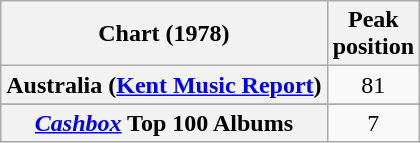<table class="wikitable sortable plainrowheaders">
<tr>
<th>Chart (1978)</th>
<th>Peak<br>position</th>
</tr>
<tr>
<th scope="row">Australia (<a href='#'>Kent Music Report</a>)</th>
<td align="center">81</td>
</tr>
<tr>
</tr>
<tr>
</tr>
<tr>
<th scope="row"><em><a href='#'>Cashbox</a></em> Top 100 Albums</th>
<td align="center">7</td>
</tr>
</table>
